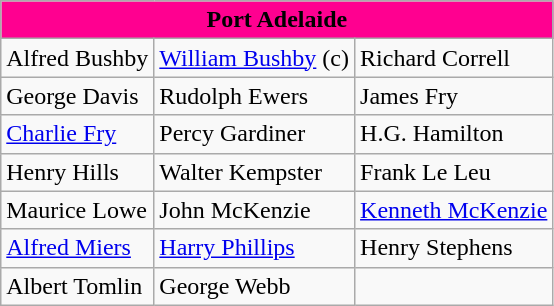<table class="wikitable">
<tr>
<th colspan="3" style="background:#FF0090"><span>Port Adelaide</span></th>
</tr>
<tr>
<td>Alfred Bushby</td>
<td><a href='#'>William Bushby</a> (c)</td>
<td>Richard Correll</td>
</tr>
<tr>
<td>George Davis</td>
<td>Rudolph Ewers</td>
<td>James Fry</td>
</tr>
<tr>
<td><a href='#'>Charlie Fry</a></td>
<td>Percy Gardiner</td>
<td>H.G. Hamilton</td>
</tr>
<tr>
<td>Henry Hills</td>
<td>Walter Kempster</td>
<td>Frank Le Leu</td>
</tr>
<tr>
<td>Maurice Lowe</td>
<td>John McKenzie</td>
<td><a href='#'>Kenneth McKenzie</a></td>
</tr>
<tr>
<td><a href='#'>Alfred Miers</a></td>
<td><a href='#'>Harry Phillips</a></td>
<td>Henry Stephens</td>
</tr>
<tr>
<td>Albert Tomlin</td>
<td>George Webb</td>
<td></td>
</tr>
</table>
